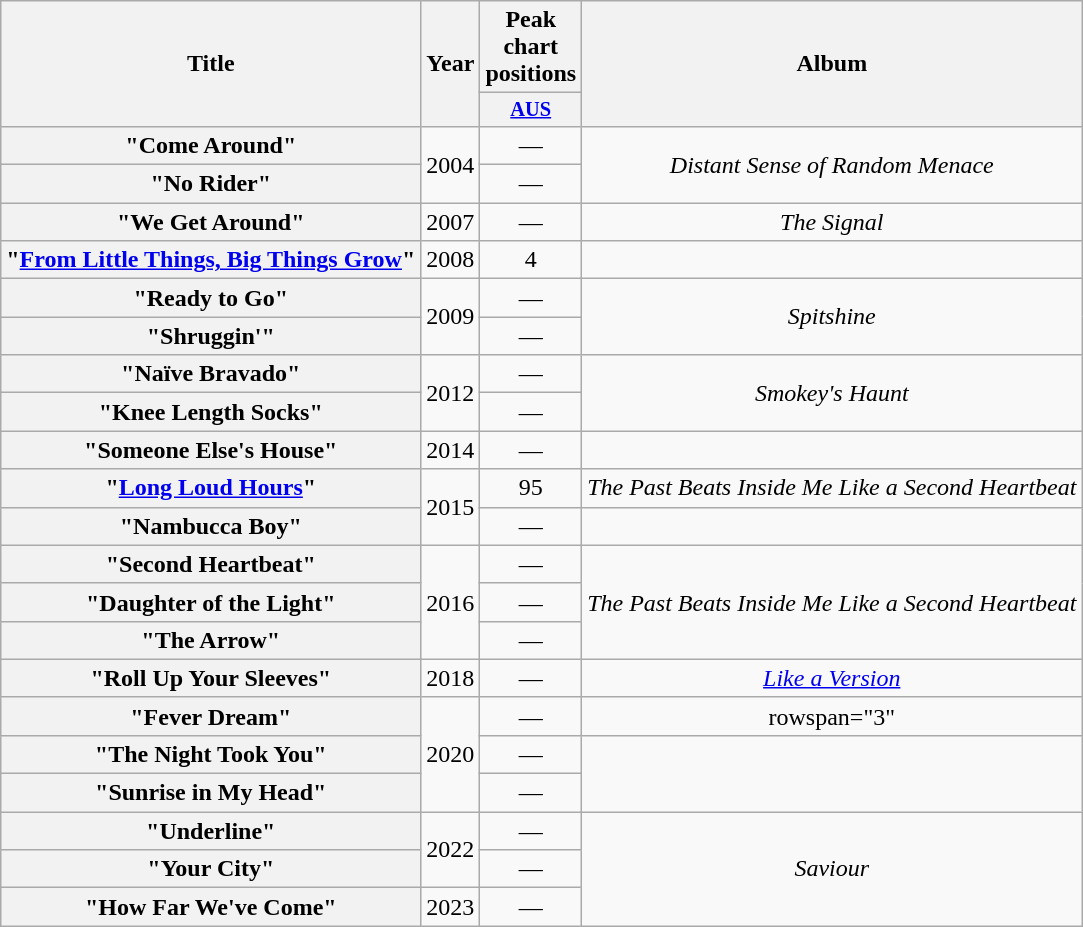<table class="wikitable plainrowheaders" style=text-align:center;>
<tr>
<th scope="col" rowspan="2">Title</th>
<th scope="col" rowspan="2">Year</th>
<th scope="col" colspan="1">Peak chart positions</th>
<th scope="col" rowspan="2">Album</th>
</tr>
<tr>
<th scope="col" style="width:2.5em;font-size:85%;"><a href='#'>AUS</a><br></th>
</tr>
<tr>
<th scope="row">"Come Around"</th>
<td rowspan="2">2004</td>
<td>—</td>
<td rowspan="2"><em>Distant Sense of Random Menace</em></td>
</tr>
<tr>
<th scope="row">"No Rider"</th>
<td>—</td>
</tr>
<tr>
<th scope="row">"We Get Around"</th>
<td>2007</td>
<td>—</td>
<td><em>The Signal</em></td>
</tr>
<tr>
<th scope="row">"<a href='#'>From Little Things, Big Things Grow</a>"<br></th>
<td>2008</td>
<td>4</td>
<td></td>
</tr>
<tr>
<th scope="row">"Ready to Go"<br></th>
<td rowspan="2">2009</td>
<td>—</td>
<td rowspan="2"><em>Spitshine</em></td>
</tr>
<tr>
<th scope="row">"Shruggin'"<br></th>
<td>—</td>
</tr>
<tr>
<th scope="row">"Naïve Bravado"<br></th>
<td rowspan="2">2012</td>
<td>—</td>
<td rowspan="2"><em>Smokey's Haunt</em></td>
</tr>
<tr>
<th scope="row">"Knee Length Socks"</th>
<td>—</td>
</tr>
<tr>
<th scope="row">"Someone Else's House"<br></th>
<td>2014</td>
<td>—</td>
<td></td>
</tr>
<tr>
<th scope="row">"<a href='#'>Long Loud Hours</a>"<br></th>
<td rowspan="2">2015</td>
<td>95</td>
<td><em>The Past Beats Inside Me Like a Second Heartbeat</em></td>
</tr>
<tr>
<th scope="row">"Nambucca Boy"</th>
<td>—</td>
<td></td>
</tr>
<tr>
<th scope="row">"Second Heartbeat"<br></th>
<td rowspan="3">2016</td>
<td>—</td>
<td rowspan="3"><em>The Past Beats Inside Me Like a Second Heartbeat</em></td>
</tr>
<tr>
<th scope="row">"Daughter of the Light"<br></th>
<td>—</td>
</tr>
<tr>
<th scope="row">"The Arrow"<br></th>
<td>—</td>
</tr>
<tr>
<th scope="row">"Roll Up Your Sleeves"<br></th>
<td>2018</td>
<td>—</td>
<td><em><a href='#'>Like a Version</a></em></td>
</tr>
<tr>
<th scope="row">"Fever Dream"</th>
<td rowspan="3">2020</td>
<td>—</td>
<td>rowspan="3" </td>
</tr>
<tr>
<th scope="row">"The Night Took You"</th>
<td>—</td>
</tr>
<tr>
<th scope="row">"Sunrise in My Head"<br></th>
<td>—</td>
</tr>
<tr>
<th scope="row">"Underline"</th>
<td rowspan="2">2022</td>
<td>—</td>
<td rowspan="3"><em>Saviour</em></td>
</tr>
<tr>
<th scope="row">"Your City"<br></th>
<td>—</td>
</tr>
<tr>
<th scope="row">"How Far We've Come"</th>
<td>2023</td>
<td>—</td>
</tr>
</table>
